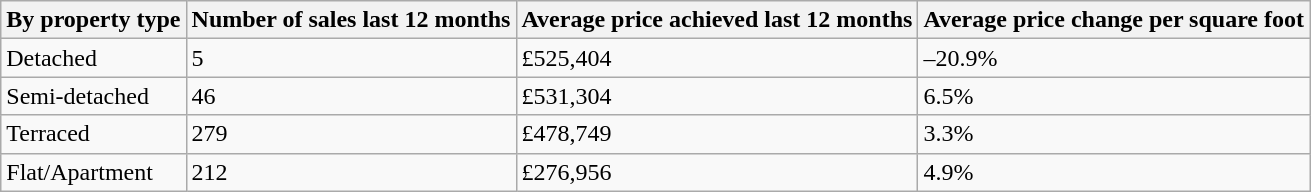<table class="wikitable">
<tr>
<th>By property type</th>
<th>Number of sales last 12 months</th>
<th>Average price achieved last 12 months</th>
<th>Average price change per square foot</th>
</tr>
<tr>
<td>Detached</td>
<td>5</td>
<td>£525,404</td>
<td>–20.9%</td>
</tr>
<tr>
<td>Semi-detached</td>
<td>46</td>
<td>£531,304</td>
<td>6.5%</td>
</tr>
<tr>
<td>Terraced</td>
<td>279</td>
<td>£478,749</td>
<td>3.3%</td>
</tr>
<tr>
<td>Flat/Apartment</td>
<td>212</td>
<td>£276,956</td>
<td>4.9%</td>
</tr>
</table>
